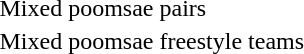<table>
<tr>
<td rowspan=2>Mixed poomsae pairs</td>
<td rowspan=2></td>
<td rowspan=2></td>
<td></td>
</tr>
<tr>
<td></td>
</tr>
<tr>
<td rowspan=2>Mixed poomsae freestyle teams</td>
<td rowspan=2></td>
<td rowspan=2></td>
<td></td>
</tr>
<tr>
<td></td>
</tr>
</table>
